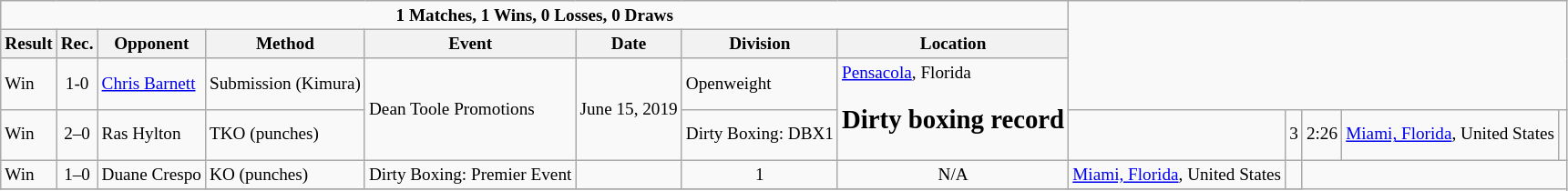<table class="wikitable sortable" style="font-size:80%; text-align:left;">
<tr>
<td colspan=8 style="text-align:center;"><strong>1 Matches, 1 Wins, 0 Losses, 0 Draws</strong></td>
</tr>
<tr>
<th>Result</th>
<th>Rec.</th>
<th>Opponent</th>
<th>Method</th>
<th text-center>Event</th>
<th>Date</th>
<th>Division</th>
<th>Location</th>
</tr>
<tr>
<td>Win</td>
<td align=center>1-0</td>
<td> <a href='#'>Chris Barnett</a></td>
<td>Submission (Kimura)</td>
<td rowspan=2>Dean Toole Promotions</td>
<td rowspan=2>June 15, 2019</td>
<td>Openweight</td>
<td rowspan=2> <a href='#'>Pensacola</a>, Florida<br>
<h2>Dirty boxing record</h2>
</td>
</tr>
<tr>
<td>Win</td>
<td align=center>2–0</td>
<td>Ras Hylton</td>
<td>TKO (punches)</td>
<td>Dirty Boxing: DBX1</td>
<td></td>
<td align=center>3</td>
<td align=center>2:26</td>
<td><a href='#'>Miami, Florida</a>, United States</td>
<td></td>
</tr>
<tr>
<td>Win</td>
<td align=center>1–0</td>
<td>Duane Crespo</td>
<td>KO (punches)</td>
<td>Dirty Boxing: Premier Event</td>
<td></td>
<td align=center>1</td>
<td align=center>N/A</td>
<td><a href='#'>Miami, Florida</a>, United States</td>
<td></td>
</tr>
<tr>
</tr>
</table>
